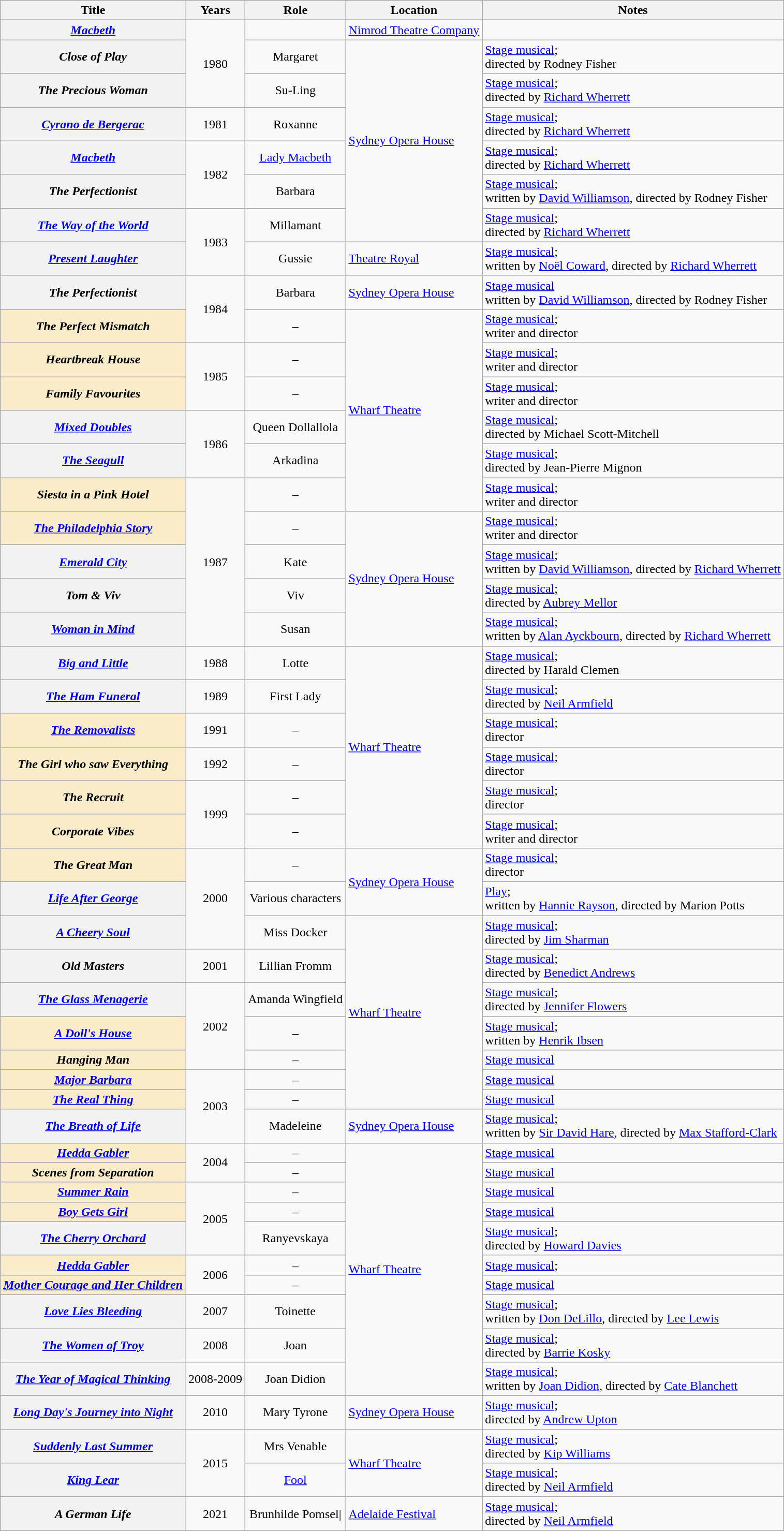<table class="wikitable plainrowheaders sortable">
<tr>
<th scope="col">Title</th>
<th scope="col">Years</th>
<th scope="col">Role</th>
<th scope="col">Location</th>
<th scope="col">Notes</th>
</tr>
<tr>
<th scope="row"><em><a href='#'>Macbeth</a></em></th>
<td rowspan="3" style="text-align:center;">1980</td>
<td></td>
<td><a href='#'>Nimrod Theatre Company</a></td>
<td></td>
</tr>
<tr>
<th scope="row"><em>Close of Play</em></th>
<td style="text-align:center;">Margaret</td>
<td rowspan="6"><a href='#'>Sydney Opera House</a></td>
<td><a href='#'>Stage musical</a>;<br>directed by Rodney Fisher</td>
</tr>
<tr>
<th scope="row"><em>The Precious Woman</em></th>
<td style="text-align:center;">Su-Ling</td>
<td><a href='#'>Stage musical</a>;<br>directed by <a href='#'>Richard Wherrett</a></td>
</tr>
<tr>
<th scope="row"><a href='#'><em>Cyrano de Bergerac</em></a></th>
<td style="text-align:center;">1981</td>
<td style="text-align:center;">Roxanne</td>
<td><a href='#'>Stage musical</a>;<br>directed by <a href='#'>Richard Wherrett</a></td>
</tr>
<tr>
<th scope="row"><em><a href='#'>Macbeth</a></em></th>
<td rowspan="2" style="text-align:center;">1982</td>
<td style="text-align:center;"><a href='#'>Lady Macbeth</a></td>
<td><a href='#'>Stage musical</a>;<br>directed by <a href='#'>Richard Wherrett</a></td>
</tr>
<tr>
<th scope="row"><em>The Perfectionist</em></th>
<td style="text-align:center;">Barbara</td>
<td><a href='#'>Stage musical</a>;<br>written by <a href='#'>David Williamson</a>, directed by Rodney Fisher</td>
</tr>
<tr>
<th scope="row"><a href='#'><em>The Way of the World</em></a></th>
<td rowspan="2" style="text-align:center;">1983</td>
<td style="text-align:center;">Millamant</td>
<td><a href='#'>Stage musical</a>;<br>directed by <a href='#'>Richard Wherrett</a></td>
</tr>
<tr>
<th scope="row"><em><a href='#'>Present Laughter</a></em></th>
<td style="text-align:center;">Gussie</td>
<td><a href='#'>Theatre Royal</a></td>
<td><a href='#'>Stage musical</a>;<br>written by <a href='#'>Noël Coward</a>, directed by <a href='#'>Richard Wherrett</a></td>
</tr>
<tr>
<th scope="row"><em>The Perfectionist</em></th>
<td rowspan="2" style="text-align:center;">1984</td>
<td style="text-align:center;">Barbara</td>
<td><a href='#'>Sydney Opera House</a></td>
<td><a href='#'>Stage musical</a><br>written by <a href='#'>David Williamson</a>, directed by Rodney Fisher</td>
</tr>
<tr>
<th style="background-color:#faecc8;" scope="row"><em>The Perfect Mismatch</em></th>
<td style="text-align:center;">–</td>
<td rowspan="6"><a href='#'>Wharf Theatre</a></td>
<td><a href='#'>Stage musical</a>;<br>writer and director</td>
</tr>
<tr>
<th style="background-color:#faecc8;" scope="row"><em>Heartbreak House</em></th>
<td rowspan="2" style="text-align:center;">1985</td>
<td style="text-align:center;">–</td>
<td><a href='#'>Stage musical</a>;<br>writer and director</td>
</tr>
<tr>
<th style="background-color:#faecc8;" scope="row"><em>Family Favourites</em></th>
<td style="text-align:center;">–</td>
<td><a href='#'>Stage musical</a>;<br>writer and director</td>
</tr>
<tr>
<th scope="row"><a href='#'><em>Mixed Doubles</em></a></th>
<td rowspan="2" style="text-align:center;">1986</td>
<td style="text-align:center;">Queen Dollallola</td>
<td><a href='#'>Stage musical</a>;<br>directed by Michael Scott-Mitchell</td>
</tr>
<tr>
<th scope="row"><em><a href='#'>The Seagull</a></em></th>
<td style="text-align:center;">Arkadina</td>
<td><a href='#'>Stage musical</a>;<br>directed by Jean-Pierre Mignon</td>
</tr>
<tr>
<th style="background-color:#faecc8;" scope="row"><em>Siesta in a Pink Hotel</em></th>
<td rowspan="5" style="text-align:center;">1987</td>
<td style="text-align:center;">–</td>
<td><a href='#'>Stage musical</a>;<br>writer and director</td>
</tr>
<tr>
<th style="background-color:#faecc8;" scope="row"><a href='#'><em>The Philadelphia Story</em></a></th>
<td style="text-align:center;">–</td>
<td rowspan="4"><a href='#'>Sydney Opera House</a></td>
<td><a href='#'>Stage musical</a>;<br>writer and director</td>
</tr>
<tr>
<th scope="row"><a href='#'><em>Emerald City</em></a></th>
<td style="text-align:center;">Kate</td>
<td><a href='#'>Stage musical</a>;<br>written by <a href='#'>David Williamson</a>, directed by <a href='#'>Richard Wherrett</a></td>
</tr>
<tr>
<th scope="row"><em>Tom & Viv</em></th>
<td style="text-align:center;">Viv</td>
<td><a href='#'>Stage musical</a>;<br>directed by <a href='#'>Aubrey Mellor</a></td>
</tr>
<tr>
<th scope="row"><em><a href='#'>Woman in Mind</a></em></th>
<td style="text-align:center;">Susan</td>
<td><a href='#'>Stage musical</a>;<br>written by <a href='#'>Alan Ayckbourn</a>, directed by <a href='#'>Richard Wherrett</a></td>
</tr>
<tr>
<th scope="row"><em><a href='#'>Big and Little</a></em></th>
<td style="text-align:center;">1988</td>
<td style="text-align:center;">Lotte</td>
<td rowspan="6"><a href='#'>Wharf Theatre</a></td>
<td><a href='#'>Stage musical</a>;<br>directed by Harald Clemen</td>
</tr>
<tr>
<th scope="row"><em><a href='#'>The Ham Funeral</a></em></th>
<td style="text-align:center;">1989</td>
<td style="text-align:center;">First Lady</td>
<td><a href='#'>Stage musical</a>;<br>directed by <a href='#'>Neil Armfield</a></td>
</tr>
<tr>
<th style="background-color:#faecc8;" scope="row"><em><a href='#'>The Removalists</a></em></th>
<td style="text-align:center;">1991</td>
<td style="text-align:center;">–</td>
<td><a href='#'>Stage musical</a>;<br>director</td>
</tr>
<tr>
<th style="background-color:#faecc8;" scope="row"><em>The Girl who saw Everything</em></th>
<td style="text-align:center;">1992</td>
<td style="text-align:center;">–</td>
<td><a href='#'>Stage musical</a>;<br>director</td>
</tr>
<tr>
<th style="background-color:#faecc8;" scope="row"><em>The Recruit</em></th>
<td rowspan="2" style="text-align:center;">1999</td>
<td style="text-align:center;">–</td>
<td><a href='#'>Stage musical</a>;<br>director</td>
</tr>
<tr>
<th style="background-color:#faecc8;" scope="row"><em>Corporate Vibes</em></th>
<td style="text-align:center;">–</td>
<td><a href='#'>Stage musical</a>;<br>writer and director</td>
</tr>
<tr>
<th style="background-color:#faecc8;"scope="row"><em>The Great Man</em></th>
<td rowspan="3" style="text-align:center;">2000</td>
<td style="text-align:center;">–</td>
<td rowspan="2"><a href='#'>Sydney Opera House</a></td>
<td><a href='#'>Stage musical</a>;<br>director</td>
</tr>
<tr>
<th scope="row"><em><a href='#'>Life After George</a></em></th>
<td style="text-align:center;">Various characters</td>
<td><a href='#'>Play</a>;<br>written by <a href='#'>Hannie Rayson</a>, directed by Marion Potts</td>
</tr>
<tr>
<th scope="row"><em><a href='#'>A Cheery Soul</a></em></th>
<td style="text-align:center;">Miss Docker</td>
<td rowspan="7"><a href='#'>Wharf Theatre</a></td>
<td><a href='#'>Stage musical</a>;<br>directed by <a href='#'>Jim Sharman</a></td>
</tr>
<tr>
<th scope="row"><em>Old Masters</em></th>
<td style="text-align:center;">2001</td>
<td style="text-align:center;">Lillian Fromm</td>
<td><a href='#'>Stage musical</a>;<br>directed by <a href='#'>Benedict Andrews</a></td>
</tr>
<tr>
<th scope="row"><em><a href='#'>The Glass Menagerie</a></em></th>
<td rowspan="3" style="text-align:center;">2002</td>
<td style="text-align:center;">Amanda Wingfield</td>
<td><a href='#'>Stage musical</a>;<br>directed by <a href='#'>Jennifer Flowers</a></td>
</tr>
<tr>
<th style="background-color:#faecc8;" scope="row"><em><a href='#'>A Doll's House</a></em></th>
<td style="text-align:center;">–</td>
<td><a href='#'>Stage musical</a>;<br>written by <a href='#'>Henrik Ibsen</a></td>
</tr>
<tr>
<th style="background-color:#faecc8;" scope="row"><em>Hanging Man</em></th>
<td style="text-align:center;">–</td>
<td><a href='#'>Stage musical</a></td>
</tr>
<tr>
<th style="background-color:#faecc8;" scope="row"><em><a href='#'>Major Barbara</a></em></th>
<td rowspan="3" style="text-align:center;">2003</td>
<td style="text-align:center;">–</td>
<td><a href='#'>Stage musical</a></td>
</tr>
<tr>
<th style="background-color:#faecc8;" scope="row"><a href='#'><em>The Real Thing</em></a></th>
<td style="text-align:center;">–</td>
<td><a href='#'>Stage musical</a></td>
</tr>
<tr>
<th scope="row"><a href='#'><em>The Breath of Life</em></a></th>
<td style="text-align:center;">Madeleine</td>
<td><a href='#'>Sydney Opera House</a></td>
<td><a href='#'>Stage musical</a>;<br>written by <a href='#'>Sir David Hare</a>, directed by <a href='#'>Max Stafford-Clark</a></td>
</tr>
<tr>
<th style="background-color:#faecc8;" scope="row"><em><a href='#'>Hedda Gabler</a></em></th>
<td rowspan="2" style="text-align:center;">2004</td>
<td style="text-align:center;">–</td>
<td rowspan="10"><a href='#'>Wharf Theatre</a></td>
<td><a href='#'>Stage musical</a></td>
</tr>
<tr>
<th style="background-color:#faecc8;" scope="row"><em>Scenes from Separation</em></th>
<td style="text-align:center;">–</td>
<td><a href='#'>Stage musical</a></td>
</tr>
<tr>
<th style="background-color:#faecc8;" scope="row"><a href='#'><em>Summer Rain</em></a></th>
<td rowspan="3" style="text-align:center;">2005</td>
<td style="text-align:center;">–</td>
<td><a href='#'>Stage musical</a></td>
</tr>
<tr>
<th style="background-color:#faecc8;" scope="row"><em><a href='#'>Boy Gets Girl</a></em></th>
<td style="text-align:center;">–</td>
<td><a href='#'>Stage musical</a></td>
</tr>
<tr>
<th scope="row"><em><a href='#'>The Cherry Orchard</a></em></th>
<td style="text-align:center;">Ranyevskaya</td>
<td><a href='#'>Stage musical</a>;<br>directed by <a href='#'>Howard Davies</a></td>
</tr>
<tr>
<th style="background-color:#faecc8;" scope="row"><em><a href='#'>Hedda Gabler</a></em></th>
<td rowspan="2" style="text-align:center;">2006</td>
<td style="text-align:center;">–</td>
<td><a href='#'>Stage musical</a>;</td>
</tr>
<tr>
<th style="background-color:#faecc8;" scope="row"><em><a href='#'>Mother Courage and Her Children</a></em></th>
<td style="text-align:center;">–</td>
<td><a href='#'>Stage musical</a></td>
</tr>
<tr>
<th scope="row"><em><a href='#'>Love Lies Bleeding</a></em></th>
<td style="text-align:center;">2007</td>
<td style="text-align:center;">Toinette</td>
<td><a href='#'>Stage musical</a>;<br>written by <a href='#'>Don DeLillo</a>, directed by <a href='#'>Lee Lewis</a></td>
</tr>
<tr>
<th scope="row"><a href='#'><em>The Women of Troy</em></a></th>
<td style="text-align:center;">2008</td>
<td style="text-align:center;">Joan</td>
<td><a href='#'>Stage musical</a>;<br>directed by <a href='#'>Barrie Kosky</a></td>
</tr>
<tr>
<th scope="row"><em><a href='#'>The Year of Magical Thinking</a></em></th>
<td style="text-align:center;">2008-2009</td>
<td style="text-align:center;">Joan Didion</td>
<td><a href='#'>Stage musical</a>;<br>written by <a href='#'>Joan Didion</a>, directed by <a href='#'>Cate Blanchett</a></td>
</tr>
<tr>
<th scope="row"><em><a href='#'>Long Day's Journey into Night</a></em></th>
<td style="text-align:center;">2010</td>
<td style="text-align:center;">Mary Tyrone</td>
<td><a href='#'>Sydney Opera House</a></td>
<td><a href='#'>Stage musical</a>;<br>directed by <a href='#'>Andrew Upton</a></td>
</tr>
<tr>
<th scope="row"><em><a href='#'>Suddenly Last Summer</a></em></th>
<td rowspan="2" style="text-align:center;">2015</td>
<td style="text-align:center;">Mrs Venable</td>
<td rowspan="2"><a href='#'>Wharf Theatre</a></td>
<td><a href='#'>Stage musical</a>;<br>directed by <a href='#'>Kip Williams</a></td>
</tr>
<tr>
<th scope="row"><em><a href='#'>King Lear</a></em></th>
<td style="text-align:center;"><a href='#'>Fool</a></td>
<td><a href='#'>Stage musical</a>;<br>directed by <a href='#'>Neil Armfield</a></td>
</tr>
<tr>
<th scope="row"><em>A German Life</em></th>
<td rowspan="2" style="text-align:center;">2021</td>
<td style="text-align:center;">Brunhilde Pomsel|</td>
<td rowspan="2"><a href='#'>Adelaide Festival</a></td>
<td><a href='#'>Stage musical</a>;<br>directed by <a href='#'>Neil Armfield</a></td>
</tr>
</table>
